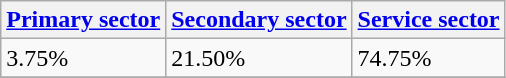<table class="wikitable" border="1">
<tr>
<th><a href='#'>Primary sector</a></th>
<th><a href='#'>Secondary sector</a></th>
<th><a href='#'>Service sector</a></th>
</tr>
<tr>
<td>3.75%</td>
<td>21.50%</td>
<td>74.75%</td>
</tr>
<tr>
</tr>
</table>
